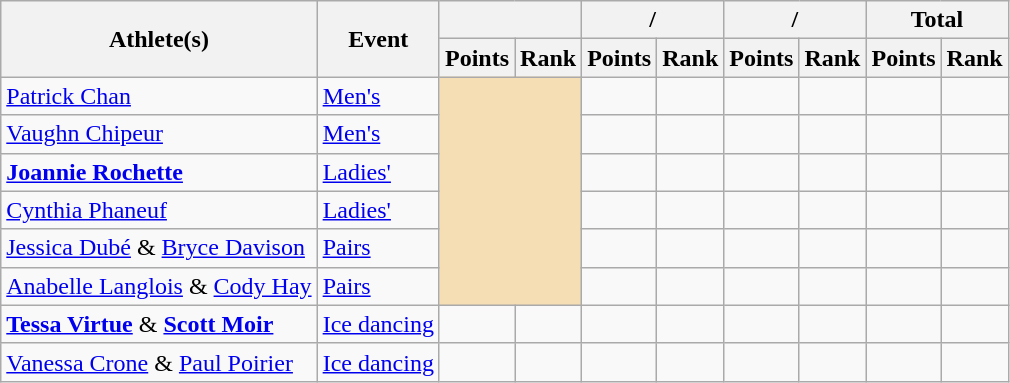<table class="wikitable">
<tr>
<th rowspan="2">Athlete(s)</th>
<th rowspan="2">Event</th>
<th colspan="2"></th>
<th colspan="2">/</th>
<th colspan="2">/</th>
<th colspan="2">Total</th>
</tr>
<tr>
<th>Points</th>
<th>Rank</th>
<th>Points</th>
<th>Rank</th>
<th>Points</th>
<th>Rank</th>
<th>Points</th>
<th>Rank</th>
</tr>
<tr>
<td><a href='#'>Patrick Chan</a></td>
<td><a href='#'>Men's</a></td>
<td colspan= 2 rowspan= 6 bgcolor="wheat"></td>
<td></td>
<td></td>
<td></td>
<td></td>
<td></td>
<td></td>
</tr>
<tr>
<td><a href='#'>Vaughn Chipeur</a></td>
<td><a href='#'>Men's</a></td>
<td></td>
<td></td>
<td></td>
<td></td>
<td></td>
<td></td>
</tr>
<tr>
<td><strong><a href='#'>Joannie Rochette</a></strong></td>
<td><a href='#'>Ladies'</a></td>
<td></td>
<td></td>
<td></td>
<td></td>
<td></td>
<td></td>
</tr>
<tr>
<td><a href='#'>Cynthia Phaneuf</a></td>
<td><a href='#'>Ladies'</a></td>
<td></td>
<td></td>
<td></td>
<td></td>
<td></td>
<td></td>
</tr>
<tr>
<td><a href='#'>Jessica Dubé</a> & <a href='#'>Bryce Davison</a></td>
<td><a href='#'>Pairs</a></td>
<td></td>
<td></td>
<td></td>
<td></td>
<td></td>
<td></td>
</tr>
<tr>
<td><a href='#'>Anabelle Langlois</a> & <a href='#'>Cody Hay</a></td>
<td><a href='#'>Pairs</a></td>
<td></td>
<td></td>
<td></td>
<td></td>
<td></td>
<td></td>
</tr>
<tr>
<td><strong><a href='#'>Tessa Virtue</a></strong> & <strong><a href='#'>Scott Moir</a></strong></td>
<td><a href='#'>Ice dancing</a></td>
<td></td>
<td></td>
<td></td>
<td></td>
<td></td>
<td></td>
<td></td>
<td></td>
</tr>
<tr>
<td><a href='#'>Vanessa Crone</a> & <a href='#'>Paul Poirier</a></td>
<td><a href='#'>Ice dancing</a></td>
<td></td>
<td></td>
<td></td>
<td></td>
<td></td>
<td></td>
<td></td>
<td></td>
</tr>
</table>
